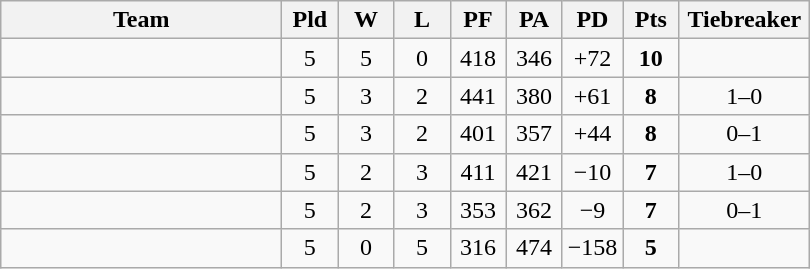<table class=wikitable style="text-align:center">
<tr>
<th width=180>Team</th>
<th width=30>Pld</th>
<th width=30>W</th>
<th width=30>L</th>
<th width=30>PF</th>
<th width=30>PA</th>
<th width=30>PD</th>
<th width=30>Pts</th>
<th width=80>Tiebreaker</th>
</tr>
<tr>
<td align="left"></td>
<td>5</td>
<td>5</td>
<td>0</td>
<td>418</td>
<td>346</td>
<td>+72</td>
<td><strong>10</strong></td>
<td></td>
</tr>
<tr>
<td align="left"></td>
<td>5</td>
<td>3</td>
<td>2</td>
<td>441</td>
<td>380</td>
<td>+61</td>
<td><strong>8</strong></td>
<td>1–0</td>
</tr>
<tr>
<td align="left"></td>
<td>5</td>
<td>3</td>
<td>2</td>
<td>401</td>
<td>357</td>
<td>+44</td>
<td><strong>8</strong></td>
<td>0–1</td>
</tr>
<tr>
<td align="left"></td>
<td>5</td>
<td>2</td>
<td>3</td>
<td>411</td>
<td>421</td>
<td>−10</td>
<td><strong>7</strong></td>
<td>1–0</td>
</tr>
<tr>
<td align="left"></td>
<td>5</td>
<td>2</td>
<td>3</td>
<td>353</td>
<td>362</td>
<td>−9</td>
<td><strong>7</strong></td>
<td>0–1</td>
</tr>
<tr>
<td align="left"></td>
<td>5</td>
<td>0</td>
<td>5</td>
<td>316</td>
<td>474</td>
<td>−158</td>
<td><strong>5</strong></td>
<td></td>
</tr>
</table>
